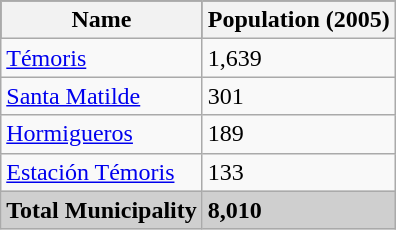<table class="wikitable">
<tr style="background:#000000; color:black;">
<th><strong>Name</strong></th>
<th><strong>Population (2005)</strong></th>
</tr>
<tr>
<td><a href='#'>Témoris</a></td>
<td>1,639</td>
</tr>
<tr>
<td><a href='#'>Santa Matilde</a></td>
<td>301</td>
</tr>
<tr>
<td><a href='#'>Hormigueros</a></td>
<td>189</td>
</tr>
<tr>
<td><a href='#'>Estación Témoris</a></td>
<td>133</td>
</tr>
<tr style="background:#CFCFCF;">
<td><strong>Total Municipality</strong></td>
<td><strong>8,010</strong></td>
</tr>
</table>
